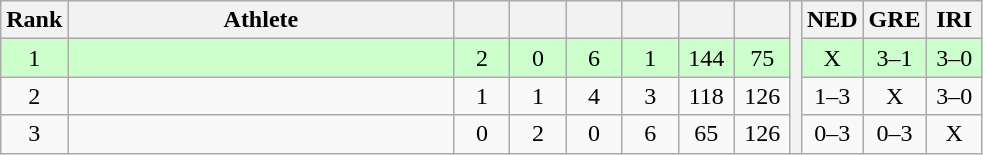<table class="wikitable" style="text-align:center">
<tr>
<th>Rank</th>
<th width=250>Athlete</th>
<th width=30></th>
<th width=30></th>
<th width=30></th>
<th width=30></th>
<th width=30></th>
<th width=30></th>
<th rowspan=4></th>
<th width=30>NED</th>
<th width=30>GRE</th>
<th width=30>IRI</th>
</tr>
<tr bgcolor=#ccffcc>
<td>1</td>
<td align=left></td>
<td>2</td>
<td>0</td>
<td>6</td>
<td>1</td>
<td>144</td>
<td>75</td>
<td>X</td>
<td>3–1</td>
<td>3–0</td>
</tr>
<tr>
<td>2</td>
<td align=left></td>
<td>1</td>
<td>1</td>
<td>4</td>
<td>3</td>
<td>118</td>
<td>126</td>
<td>1–3</td>
<td>X</td>
<td>3–0</td>
</tr>
<tr>
<td>3</td>
<td align=left></td>
<td>0</td>
<td>2</td>
<td>0</td>
<td>6</td>
<td>65</td>
<td>126</td>
<td>0–3</td>
<td>0–3</td>
<td>X</td>
</tr>
</table>
